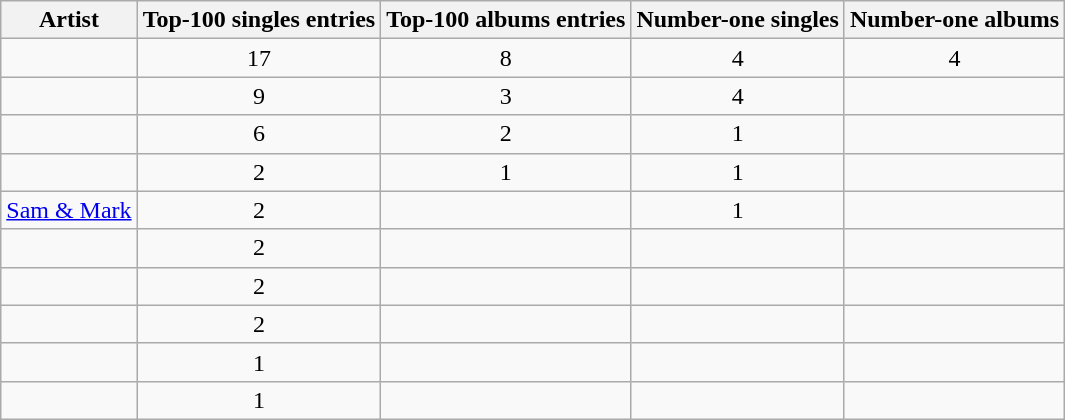<table class="sortable wikitable">
<tr>
<th>Artist</th>
<th>Top-100 singles entries</th>
<th>Top-100 albums entries</th>
<th>Number-one singles</th>
<th>Number-one albums</th>
</tr>
<tr>
<td></td>
<td align=center>17</td>
<td align=center>8</td>
<td align=center>4</td>
<td align=center>4</td>
</tr>
<tr>
<td></td>
<td align=center>9</td>
<td align=center>3</td>
<td align=center>4</td>
<td align=center></td>
</tr>
<tr>
<td></td>
<td align=center>6</td>
<td align=center>2</td>
<td align=center>1</td>
<td align=center></td>
</tr>
<tr>
<td></td>
<td align=center>2</td>
<td align=center>1</td>
<td align=center>1</td>
<td align=center></td>
</tr>
<tr>
<td><a href='#'>Sam & Mark</a></td>
<td align=center>2</td>
<td align=center></td>
<td align=center>1</td>
<td align=center></td>
</tr>
<tr>
<td></td>
<td align=center>2</td>
<td align=center></td>
<td align=center></td>
<td align=center></td>
</tr>
<tr>
<td></td>
<td align=center>2</td>
<td align=center></td>
<td align=center></td>
<td align=center></td>
</tr>
<tr>
<td></td>
<td align=center>2</td>
<td align=center></td>
<td align=center></td>
<td align=center></td>
</tr>
<tr>
<td></td>
<td align=center>1</td>
<td align=center></td>
<td align=center></td>
<td align=center></td>
</tr>
<tr>
<td></td>
<td align=center>1</td>
<td align=center></td>
<td align=center></td>
<td align=center></td>
</tr>
</table>
